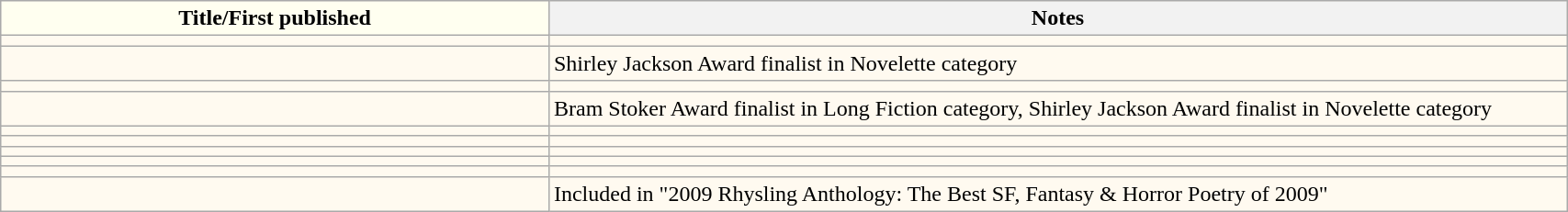<table class=wikitable style="background:FloralWhite" width="90%">
<tr>
<th style="background:ivory; width:35%;">Title/First published</th>
<th>Notes</th>
</tr>
<tr>
<td></td>
<td></td>
</tr>
<tr>
<td></td>
<td>Shirley Jackson Award finalist in Novelette category</td>
</tr>
<tr>
<td></td>
<td></td>
</tr>
<tr>
<td></td>
<td>Bram Stoker Award finalist in Long Fiction category, Shirley Jackson Award finalist in Novelette category</td>
</tr>
<tr>
<td></td>
<td></td>
</tr>
<tr>
<td></td>
<td></td>
</tr>
<tr>
<td></td>
<td></td>
</tr>
<tr>
<td></td>
<td></td>
</tr>
<tr>
<td></td>
<td></td>
</tr>
<tr>
<td></td>
<td>Included in "2009 Rhysling Anthology: The Best SF, Fantasy & Horror Poetry of 2009"</td>
</tr>
</table>
